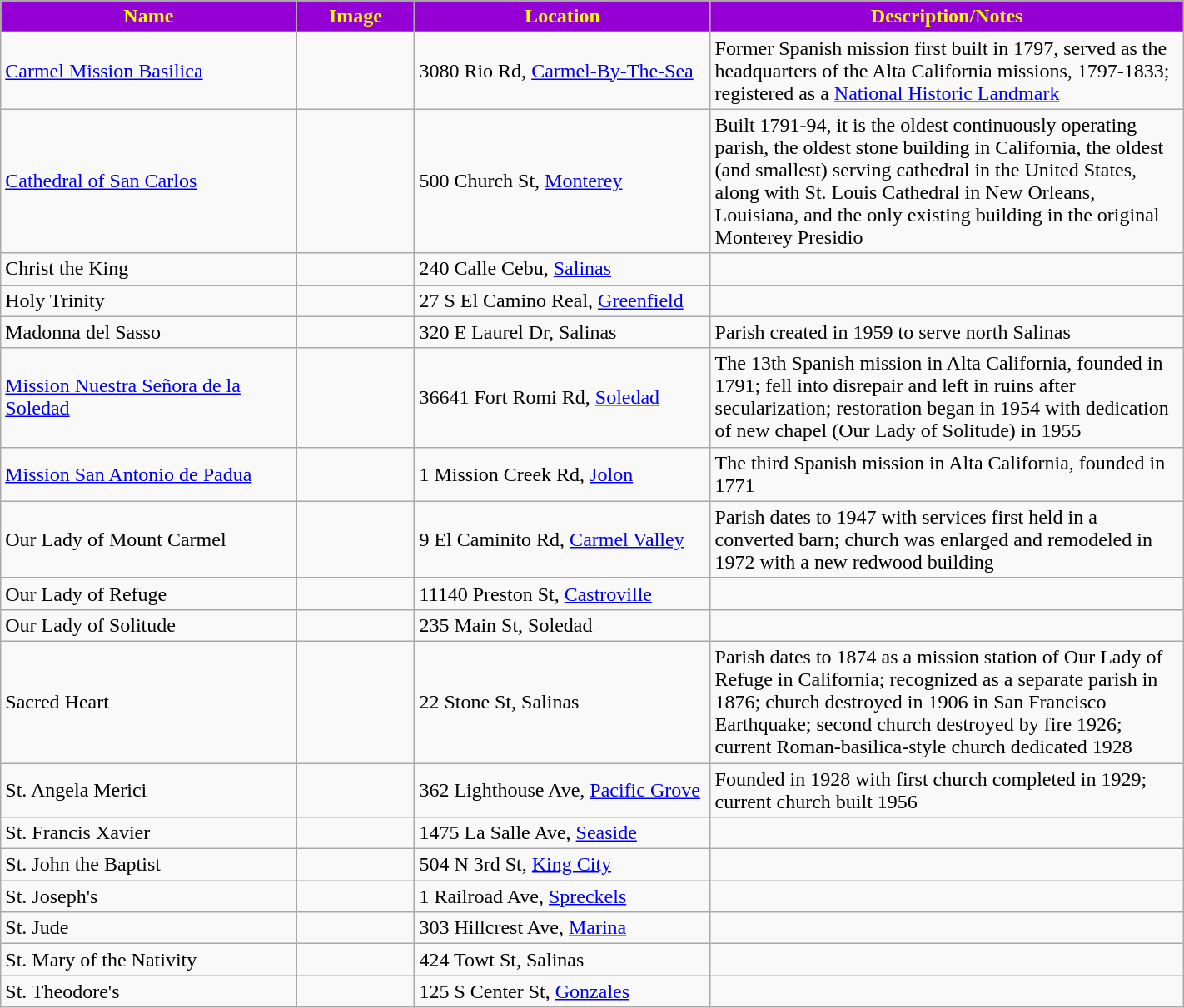<table class="wikitable sortable" style="width:75%">
<tr>
<th style="background:darkviolet; color:yellow;" width="25%"><strong>Name</strong></th>
<th style="background:darkviolet; color:yellow;" width="10%"><strong>Image</strong></th>
<th style="background:darkviolet; color:yellow;" width="25%"><strong>Location</strong></th>
<th style="background:darkviolet; color:yellow;" width="15"><strong>Description/Notes</strong></th>
</tr>
<tr>
<td><a href='#'>Carmel Mission Basilica</a></td>
<td></td>
<td>3080 Rio Rd, <a href='#'>Carmel-By-The-Sea</a></td>
<td>Former Spanish mission first built in 1797, served as the headquarters of the Alta California missions, 1797-1833; registered as a <a href='#'>National Historic Landmark</a></td>
</tr>
<tr>
<td><a href='#'>Cathedral of San Carlos</a></td>
<td></td>
<td>500 Church St, <a href='#'>Monterey</a></td>
<td>Built 1791-94, it is the oldest continuously operating parish, the oldest stone building in California, the oldest (and smallest) serving cathedral in the United States, along with St. Louis Cathedral in New Orleans, Louisiana, and the only existing building in the original Monterey Presidio</td>
</tr>
<tr>
<td>Christ the King</td>
<td></td>
<td>240 Calle Cebu, <a href='#'>Salinas</a></td>
<td></td>
</tr>
<tr>
<td>Holy Trinity</td>
<td></td>
<td>27 S El Camino Real, <a href='#'>Greenfield</a></td>
<td></td>
</tr>
<tr>
<td>Madonna del Sasso</td>
<td></td>
<td>320 E Laurel Dr, Salinas</td>
<td>Parish created in 1959 to serve north Salinas</td>
</tr>
<tr>
<td><a href='#'>Mission Nuestra Señora de la Soledad</a></td>
<td></td>
<td>36641 Fort Romi Rd, <a href='#'>Soledad</a></td>
<td>The 13th Spanish mission in Alta California, founded in 1791; fell into disrepair and left in ruins after secularization; restoration began in 1954 with dedication of new chapel (Our Lady of Solitude) in 1955</td>
</tr>
<tr>
<td><a href='#'>Mission San Antonio de Padua</a></td>
<td></td>
<td>1 Mission Creek Rd, <a href='#'>Jolon</a></td>
<td>The third Spanish mission in Alta California, founded in 1771</td>
</tr>
<tr>
<td>Our Lady of Mount Carmel</td>
<td></td>
<td>9 El Caminito Rd, <a href='#'>Carmel Valley</a></td>
<td>Parish dates to 1947 with services first held in a converted barn; church was enlarged and remodeled in 1972 with a new redwood building</td>
</tr>
<tr>
<td>Our Lady of Refuge</td>
<td></td>
<td>11140 Preston St, <a href='#'>Castroville</a></td>
<td></td>
</tr>
<tr>
<td>Our Lady of Solitude</td>
<td></td>
<td>235 Main St, Soledad</td>
<td></td>
</tr>
<tr>
<td>Sacred Heart</td>
<td></td>
<td>22 Stone St, Salinas</td>
<td>Parish dates to 1874 as a mission station of Our Lady of Refuge in California; recognized as a separate parish in 1876; church destroyed in 1906 in San Francisco Earthquake; second church destroyed by fire 1926; current Roman-basilica-style church dedicated 1928</td>
</tr>
<tr>
<td>St. Angela Merici</td>
<td></td>
<td>362 Lighthouse Ave, <a href='#'>Pacific Grove</a></td>
<td>Founded in 1928 with first church completed in 1929; current church built 1956</td>
</tr>
<tr>
<td>St. Francis Xavier</td>
<td></td>
<td>1475 La Salle Ave, <a href='#'>Seaside</a></td>
<td></td>
</tr>
<tr>
<td>St. John the Baptist</td>
<td></td>
<td>504 N 3rd St, <a href='#'>King City</a></td>
<td></td>
</tr>
<tr>
<td>St. Joseph's</td>
<td></td>
<td>1 Railroad Ave, <a href='#'>Spreckels</a></td>
<td></td>
</tr>
<tr>
<td>St. Jude</td>
<td></td>
<td>303 Hillcrest Ave, <a href='#'>Marina</a></td>
<td></td>
</tr>
<tr>
<td>St. Mary of the Nativity</td>
<td></td>
<td>424 Towt St, Salinas</td>
<td></td>
</tr>
<tr>
<td>St. Theodore's</td>
<td></td>
<td>125 S Center St, <a href='#'>Gonzales</a></td>
<td></td>
</tr>
</table>
